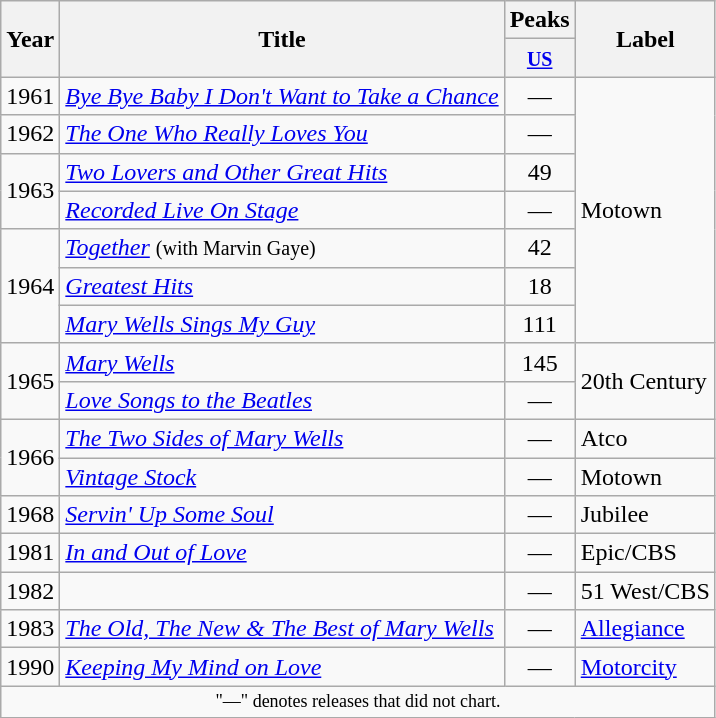<table class="wikitable">
<tr>
<th scope="col" rowspan="2">Year</th>
<th scope="col" rowspan="2">Title</th>
<th scope="col" colspan="1">Peaks</th>
<th scope="col" rowspan="2">Label</th>
</tr>
<tr>
<th width="40"><small><a href='#'>US</a></small><br></th>
</tr>
<tr>
<td>1961</td>
<td><em><a href='#'>Bye Bye Baby I Don't Want to Take a Chance</a></em></td>
<td align=center>―</td>
<td rowspan="7">Motown</td>
</tr>
<tr>
<td>1962</td>
<td><em><a href='#'>The One Who Really Loves You</a></em></td>
<td align=center>―</td>
</tr>
<tr>
<td rowspan="2">1963</td>
<td><em><a href='#'>Two Lovers and Other Great Hits</a></em></td>
<td align=center>49</td>
</tr>
<tr>
<td><em><a href='#'>Recorded Live On Stage</a></em></td>
<td align=center>―</td>
</tr>
<tr>
<td rowspan="3">1964</td>
<td><em><a href='#'>Together</a></em> <small>(with Marvin Gaye)</small></td>
<td align=center>42</td>
</tr>
<tr>
<td><em><a href='#'>Greatest Hits</a></em></td>
<td align=center>18</td>
</tr>
<tr>
<td><em><a href='#'>Mary Wells Sings My Guy</a></em></td>
<td align=center>111</td>
</tr>
<tr>
<td rowspan="2">1965</td>
<td><em><a href='#'>Mary Wells</a></em></td>
<td align=center>145</td>
<td rowspan="2">20th Century</td>
</tr>
<tr>
<td><em><a href='#'>Love Songs to the Beatles</a></em></td>
<td align=center>―</td>
</tr>
<tr>
<td rowspan="2">1966</td>
<td><em><a href='#'>The Two Sides of Mary Wells</a></em></td>
<td align=center>―</td>
<td>Atco</td>
</tr>
<tr>
<td><em><a href='#'>Vintage Stock</a></em></td>
<td align=center>―</td>
<td>Motown</td>
</tr>
<tr>
<td>1968</td>
<td><em><a href='#'>Servin' Up Some Soul</a></em></td>
<td align=center>―</td>
<td>Jubilee</td>
</tr>
<tr>
<td>1981</td>
<td><em><a href='#'>In and Out of Love</a></em></td>
<td align=center>―</td>
<td>Epic/CBS</td>
</tr>
<tr>
<td>1982</td>
<td><em></em></td>
<td align=center>―</td>
<td>51 West/CBS</td>
</tr>
<tr>
<td>1983</td>
<td><em><a href='#'>The Old, The New & The Best of Mary Wells</a></em></td>
<td align=center>―</td>
<td><a href='#'>Allegiance</a></td>
</tr>
<tr>
<td>1990</td>
<td><em><a href='#'>Keeping My Mind on Love</a></em></td>
<td align=center>―</td>
<td><a href='#'>Motorcity</a></td>
</tr>
<tr>
<td colspan="6" style="text-align:center; font-size:9pt;">"—" denotes releases that did not chart.</td>
</tr>
</table>
